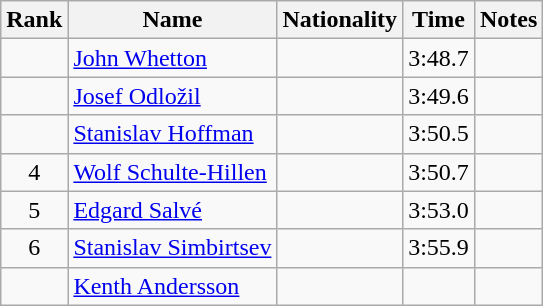<table class="wikitable sortable" style="text-align:center">
<tr>
<th>Rank</th>
<th>Name</th>
<th>Nationality</th>
<th>Time</th>
<th>Notes</th>
</tr>
<tr>
<td></td>
<td align="left"><a href='#'>John Whetton</a></td>
<td align=left></td>
<td>3:48.7</td>
<td></td>
</tr>
<tr>
<td></td>
<td align="left"><a href='#'>Josef Odložil</a></td>
<td align=left></td>
<td>3:49.6</td>
<td></td>
</tr>
<tr>
<td></td>
<td align="left"><a href='#'>Stanislav Hoffman</a></td>
<td align=left></td>
<td>3:50.5</td>
<td></td>
</tr>
<tr>
<td>4</td>
<td align="left"><a href='#'>Wolf Schulte-Hillen</a></td>
<td align=left></td>
<td>3:50.7</td>
<td></td>
</tr>
<tr>
<td>5</td>
<td align="left"><a href='#'>Edgard Salvé</a></td>
<td align=left></td>
<td>3:53.0</td>
<td></td>
</tr>
<tr>
<td>6</td>
<td align="left"><a href='#'>Stanislav Simbirtsev</a></td>
<td align=left></td>
<td>3:55.9</td>
<td></td>
</tr>
<tr>
<td></td>
<td align="left"><a href='#'>Kenth Andersson</a></td>
<td align=left></td>
<td></td>
<td></td>
</tr>
</table>
